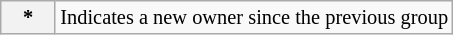<table class="wikitable plainrowheaders" style="font-size:85%">
<tr>
<th scope="row" style="text-align:center" col width="30px">*</th>
<td>Indicates a new owner since the previous group</td>
</tr>
</table>
